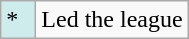<table class="wikitable">
<tr>
<td style="background:#CFECEC; width:1em">*</td>
<td>Led the league</td>
</tr>
</table>
